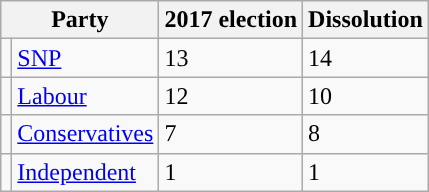<table class="wikitable sortable">
<tr>
<th colspan="2" scope="col">Party</th>
<th>2017 election</th>
<th>Dissolution</th>
</tr>
<tr>
<td style="background-color: "></td>
<td><a href='#'>SNP</a></td>
<td>13</td>
<td>14</td>
</tr>
<tr>
<td style="background-color: "></td>
<td><a href='#'>Labour</a></td>
<td>12</td>
<td>10</td>
</tr>
<tr>
<td style="background-color: "></td>
<td><a href='#'>Conservatives</a></td>
<td>7</td>
<td>8</td>
</tr>
<tr>
<td style="background-color: "></td>
<td><a href='#'>Independent</a></td>
<td>1</td>
<td>1</td>
</tr>
</table>
